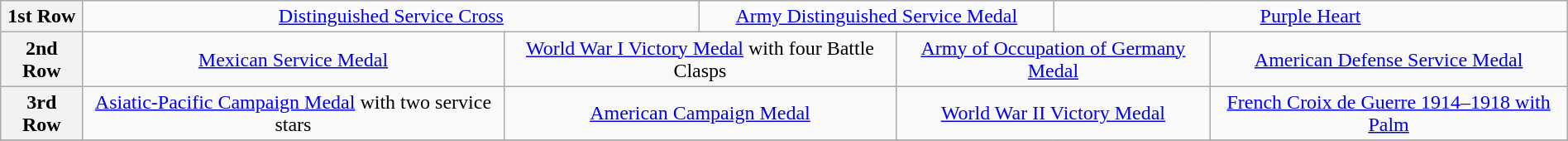<table class="wikitable" style="margin:1em auto; text-align:center;">
<tr>
<th>1st Row</th>
<td colspan="5"><a href='#'>Distinguished Service Cross</a></td>
<td colspan="6"><a href='#'>Army Distinguished Service Medal</a></td>
<td colspan="5"><a href='#'>Purple Heart</a></td>
</tr>
<tr>
<th>2nd Row</th>
<td colspan="4"><a href='#'>Mexican Service Medal</a></td>
<td colspan="4"><a href='#'>World War I Victory Medal</a> with four Battle Clasps</td>
<td colspan="4"><a href='#'>Army of Occupation of Germany Medal</a></td>
<td colspan="4"><a href='#'>American Defense Service Medal</a></td>
</tr>
<tr>
<th>3rd Row</th>
<td colspan="4"><a href='#'>Asiatic-Pacific Campaign Medal</a> with two service stars</td>
<td colspan="4"><a href='#'>American Campaign Medal</a></td>
<td colspan="4"><a href='#'>World War II Victory Medal</a></td>
<td colspan="4"><a href='#'>French Croix de Guerre 1914–1918 with Palm</a></td>
</tr>
<tr>
</tr>
</table>
